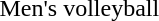<table>
<tr>
<td>Men's volleyball</td>
<td></td>
<td></td>
<td></td>
</tr>
</table>
